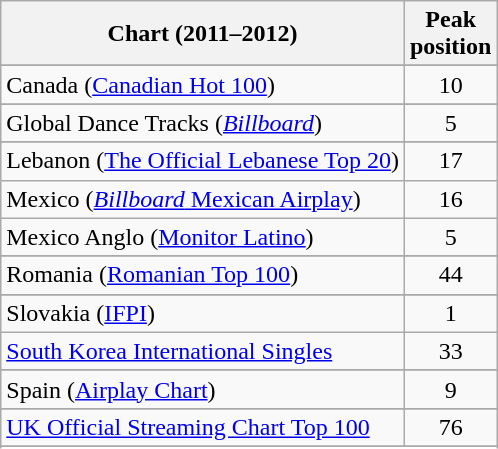<table class="wikitable sortable">
<tr>
<th>Chart (2011–2012)</th>
<th>Peak<br>position</th>
</tr>
<tr>
</tr>
<tr>
</tr>
<tr>
</tr>
<tr>
</tr>
<tr>
<td>Canada (<a href='#'>Canadian Hot 100</a>)</td>
<td style="text-align:center;">10</td>
</tr>
<tr>
</tr>
<tr>
</tr>
<tr>
</tr>
<tr>
</tr>
<tr>
</tr>
<tr>
</tr>
<tr>
<td>Global Dance Tracks (<em><a href='#'>Billboard</a></em>)</td>
<td style="text-align:center;">5</td>
</tr>
<tr>
</tr>
<tr>
</tr>
<tr>
</tr>
<tr>
</tr>
<tr>
</tr>
<tr>
<td>Lebanon (<a href='#'>The Official Lebanese Top 20</a>)</td>
<td style="text-align:center;">17</td>
</tr>
<tr>
<td>Mexico (<a href='#'><em>Billboard</em> Mexican Airplay</a>)</td>
<td style="text-align:center;">16</td>
</tr>
<tr>
<td>Mexico Anglo (<a href='#'>Monitor Latino</a>)</td>
<td style="text-align:center;">5</td>
</tr>
<tr>
</tr>
<tr>
</tr>
<tr>
</tr>
<tr>
</tr>
<tr>
<td>Romania (<a href='#'>Romanian Top 100</a>)</td>
<td style="text-align:center;">44</td>
</tr>
<tr>
</tr>
<tr>
</tr>
<tr>
<td>Slovakia (<a href='#'>IFPI</a>)</td>
<td style="text-align:center;">1</td>
</tr>
<tr>
<td><a href='#'>South Korea International Singles</a></td>
<td style="text-align:center;">33</td>
</tr>
<tr>
</tr>
<tr>
<td>Spain (<a href='#'>Airplay Chart</a>)</td>
<td style="text-align:center;">9</td>
</tr>
<tr>
</tr>
<tr>
</tr>
<tr>
</tr>
<tr>
<td><a href='#'>UK Official Streaming Chart Top 100</a></td>
<td style="text-align:center;">76</td>
</tr>
<tr>
</tr>
<tr>
</tr>
<tr>
</tr>
<tr>
</tr>
<tr>
</tr>
<tr>
</tr>
<tr>
</tr>
<tr>
</tr>
<tr>
</tr>
<tr>
</tr>
<tr>
</tr>
</table>
